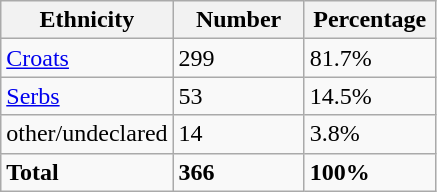<table class="wikitable">
<tr>
<th width="100px">Ethnicity</th>
<th width="80px">Number</th>
<th width="80px">Percentage</th>
</tr>
<tr>
<td><a href='#'>Croats</a></td>
<td>299</td>
<td>81.7%</td>
</tr>
<tr>
<td><a href='#'>Serbs</a></td>
<td>53</td>
<td>14.5%</td>
</tr>
<tr>
<td>other/undeclared</td>
<td>14</td>
<td>3.8%</td>
</tr>
<tr>
<td><strong>Total</strong></td>
<td><strong>366</strong></td>
<td><strong>100%</strong></td>
</tr>
</table>
